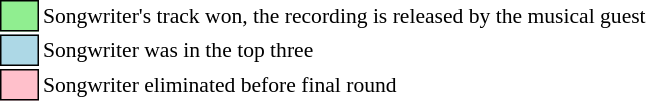<table class="toccolours" style="font-size: 90%; white-space: nowrap">
<tr>
<td style="background:lightgreen; border:1px solid black;">      </td>
<td>Songwriter's track won, the recording is released by the musical guest</td>
</tr>
<tr>
<td style="background:lightblue; border:1px solid black;">      </td>
<td>Songwriter was in the top three</td>
</tr>
<tr>
<td style="background:pink; border:1px solid black;">      </td>
<td>Songwriter eliminated before final round</td>
</tr>
<tr>
</tr>
</table>
